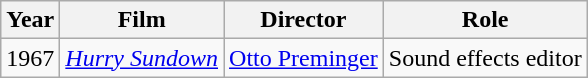<table class="wikitable">
<tr>
<th>Year</th>
<th>Film</th>
<th>Director</th>
<th>Role</th>
</tr>
<tr>
<td>1967</td>
<td><em><a href='#'>Hurry Sundown</a></em></td>
<td><a href='#'>Otto Preminger</a></td>
<td>Sound effects editor</td>
</tr>
</table>
